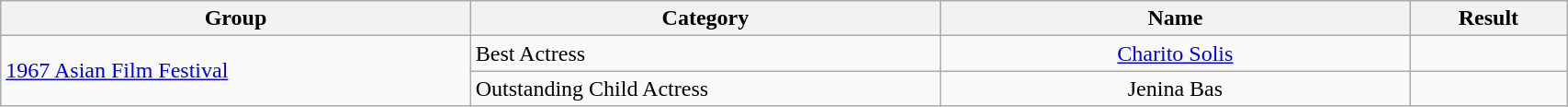<table | width="90%" class="wikitable sortable">
<tr>
<th width="30%">Group</th>
<th width="30%">Category</th>
<th width="30%">Name</th>
<th width="10%">Result</th>
</tr>
<tr>
<td rowspan="2" align="left"><a href='#'>1967 Asian Film Festival</a></td>
<td>Best Actress</td>
<td align="center"><a href='#'>Charito Solis</a></td>
<td></td>
</tr>
<tr>
<td>Outstanding Child Actress</td>
<td align="center">Jenina Bas</td>
<td></td>
</tr>
</table>
